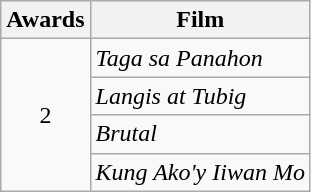<table class="wikitable" style="text-align:center">
<tr>
<th scope="col">Awards</th>
<th scope="col">Film</th>
</tr>
<tr>
<td rowspan=4>2</td>
<td align=left><em>Taga sa Panahon</em></td>
</tr>
<tr>
<td align=left><em>Langis at Tubig</em></td>
</tr>
<tr>
<td align=left><em>Brutal</em></td>
</tr>
<tr>
<td align=left><em>Kung Ako'y Iiwan Mo</em></td>
</tr>
</table>
